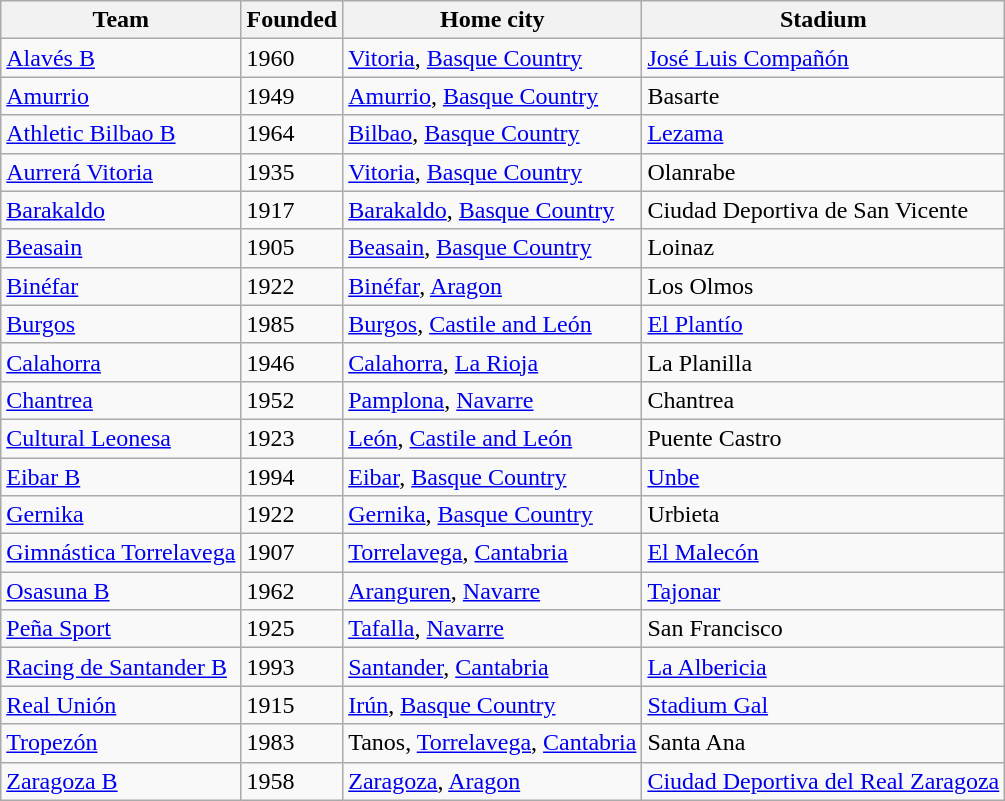<table class="wikitable sortable">
<tr>
<th>Team</th>
<th>Founded</th>
<th>Home city</th>
<th>Stadium</th>
</tr>
<tr>
<td><a href='#'>Alavés B</a></td>
<td>1960</td>
<td><a href='#'>Vitoria</a>, <a href='#'>Basque Country</a></td>
<td><a href='#'>José Luis Compañón</a></td>
</tr>
<tr>
<td><a href='#'>Amurrio</a></td>
<td>1949</td>
<td><a href='#'>Amurrio</a>, <a href='#'>Basque Country</a></td>
<td>Basarte</td>
</tr>
<tr>
<td><a href='#'>Athletic Bilbao B</a></td>
<td>1964</td>
<td><a href='#'>Bilbao</a>, <a href='#'>Basque Country</a></td>
<td><a href='#'>Lezama</a></td>
</tr>
<tr>
<td><a href='#'>Aurrerá Vitoria</a></td>
<td>1935</td>
<td><a href='#'>Vitoria</a>, <a href='#'>Basque Country</a></td>
<td>Olanrabe</td>
</tr>
<tr>
<td><a href='#'>Barakaldo</a></td>
<td>1917</td>
<td><a href='#'>Barakaldo</a>, <a href='#'>Basque Country</a></td>
<td>Ciudad Deportiva de San Vicente</td>
</tr>
<tr>
<td><a href='#'>Beasain</a></td>
<td>1905</td>
<td><a href='#'>Beasain</a>, <a href='#'>Basque Country</a></td>
<td>Loinaz</td>
</tr>
<tr>
<td><a href='#'>Binéfar</a></td>
<td>1922</td>
<td><a href='#'>Binéfar</a>, <a href='#'>Aragon</a></td>
<td>Los Olmos</td>
</tr>
<tr>
<td><a href='#'>Burgos</a></td>
<td>1985</td>
<td><a href='#'>Burgos</a>, <a href='#'>Castile and León</a></td>
<td><a href='#'>El Plantío</a></td>
</tr>
<tr>
<td><a href='#'>Calahorra</a></td>
<td>1946</td>
<td><a href='#'>Calahorra</a>, <a href='#'>La Rioja</a></td>
<td>La Planilla</td>
</tr>
<tr>
<td><a href='#'>Chantrea</a></td>
<td>1952</td>
<td><a href='#'>Pamplona</a>, <a href='#'>Navarre</a></td>
<td>Chantrea</td>
</tr>
<tr>
<td><a href='#'>Cultural Leonesa</a></td>
<td>1923</td>
<td><a href='#'>León</a>, <a href='#'>Castile and León</a></td>
<td>Puente Castro</td>
</tr>
<tr>
<td><a href='#'>Eibar B</a></td>
<td>1994</td>
<td><a href='#'>Eibar</a>, <a href='#'>Basque Country</a></td>
<td><a href='#'>Unbe</a></td>
</tr>
<tr>
<td><a href='#'>Gernika</a></td>
<td>1922</td>
<td><a href='#'>Gernika</a>, <a href='#'>Basque Country</a></td>
<td>Urbieta</td>
</tr>
<tr>
<td><a href='#'>Gimnástica Torrelavega</a></td>
<td>1907</td>
<td><a href='#'>Torrelavega</a>, <a href='#'>Cantabria</a></td>
<td><a href='#'>El Malecón</a></td>
</tr>
<tr>
<td><a href='#'>Osasuna B</a></td>
<td>1962</td>
<td><a href='#'>Aranguren</a>, <a href='#'>Navarre</a></td>
<td><a href='#'>Tajonar</a></td>
</tr>
<tr>
<td><a href='#'>Peña Sport</a></td>
<td>1925</td>
<td><a href='#'>Tafalla</a>, <a href='#'>Navarre</a></td>
<td>San Francisco</td>
</tr>
<tr>
<td><a href='#'>Racing de Santander B</a></td>
<td>1993</td>
<td><a href='#'>Santander</a>, <a href='#'>Cantabria</a></td>
<td><a href='#'>La Albericia</a></td>
</tr>
<tr>
<td><a href='#'>Real Unión</a></td>
<td>1915</td>
<td><a href='#'>Irún</a>, <a href='#'>Basque Country</a></td>
<td><a href='#'>Stadium Gal</a></td>
</tr>
<tr>
<td><a href='#'>Tropezón</a></td>
<td>1983</td>
<td>Tanos, <a href='#'>Torrelavega</a>, <a href='#'>Cantabria</a></td>
<td>Santa Ana</td>
</tr>
<tr>
<td><a href='#'>Zaragoza B</a></td>
<td>1958</td>
<td><a href='#'>Zaragoza</a>, <a href='#'>Aragon</a></td>
<td><a href='#'>Ciudad Deportiva del Real Zaragoza</a></td>
</tr>
</table>
